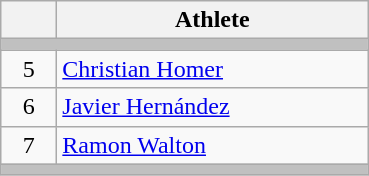<table class="wikitable">
<tr>
<th width="30"></th>
<th width="200">Athlete</th>
</tr>
<tr bgcolor="C0C0C0">
<td colspan=2></td>
</tr>
<tr>
<td align="center">5</td>
<td> <a href='#'>Christian Homer</a></td>
</tr>
<tr>
<td align="center">6</td>
<td> <a href='#'>Javier Hernández</a></td>
</tr>
<tr>
<td align="center">7</td>
<td> <a href='#'>Ramon Walton</a></td>
</tr>
<tr bgcolor="C0C0C0">
<td colspan=2></td>
</tr>
</table>
